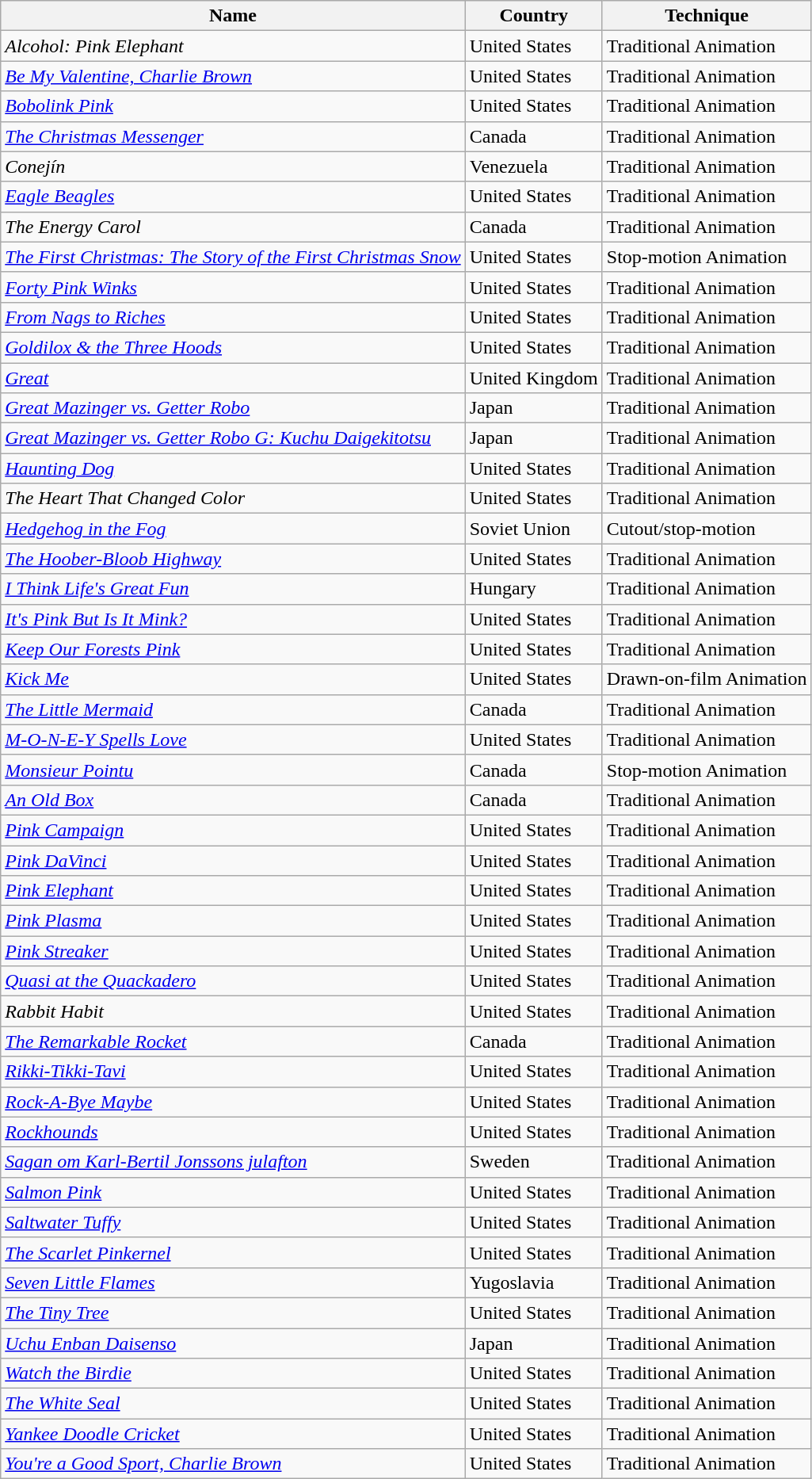<table class="wikitable sortable">
<tr>
<th>Name</th>
<th>Country</th>
<th>Technique</th>
</tr>
<tr>
<td><em>Alcohol: Pink Elephant</em></td>
<td>United States</td>
<td>Traditional Animation</td>
</tr>
<tr>
<td><em><a href='#'>Be My Valentine, Charlie Brown</a></em></td>
<td>United States</td>
<td>Traditional Animation</td>
</tr>
<tr>
<td><em><a href='#'>Bobolink Pink</a></em></td>
<td>United States</td>
<td>Traditional Animation</td>
</tr>
<tr>
<td><em><a href='#'>The Christmas Messenger</a></em></td>
<td>Canada</td>
<td>Traditional Animation</td>
</tr>
<tr>
<td><em>Conejín</em></td>
<td>Venezuela</td>
<td>Traditional Animation</td>
</tr>
<tr>
<td><em><a href='#'>Eagle Beagles</a></em></td>
<td>United States</td>
<td>Traditional Animation</td>
</tr>
<tr>
<td><em>The Energy Carol</em></td>
<td>Canada</td>
<td>Traditional Animation</td>
</tr>
<tr>
<td><em><a href='#'>The First Christmas: The Story of the First Christmas Snow</a></em></td>
<td>United States</td>
<td>Stop-motion Animation</td>
</tr>
<tr>
<td><em><a href='#'>Forty Pink Winks</a></em></td>
<td>United States</td>
<td>Traditional Animation</td>
</tr>
<tr>
<td><em><a href='#'>From Nags to Riches</a></em></td>
<td>United States</td>
<td>Traditional Animation</td>
</tr>
<tr>
<td><em><a href='#'>Goldilox & the Three Hoods</a></em></td>
<td>United States</td>
<td>Traditional Animation</td>
</tr>
<tr>
<td><em><a href='#'>Great</a></em></td>
<td>United Kingdom</td>
<td>Traditional Animation</td>
</tr>
<tr>
<td><em><a href='#'>Great Mazinger vs. Getter Robo</a></em></td>
<td>Japan</td>
<td>Traditional Animation</td>
</tr>
<tr>
<td><em><a href='#'>Great Mazinger vs. Getter Robo G: Kuchu Daigekitotsu</a></em></td>
<td>Japan</td>
<td>Traditional Animation</td>
</tr>
<tr>
<td><em><a href='#'>Haunting Dog</a></em></td>
<td>United States</td>
<td>Traditional Animation</td>
</tr>
<tr>
<td><em>The Heart That Changed Color</em></td>
<td>United States</td>
<td>Traditional Animation</td>
</tr>
<tr>
<td><em><a href='#'>Hedgehog in the Fog</a></em></td>
<td>Soviet Union</td>
<td>Cutout/stop-motion</td>
</tr>
<tr>
<td><em><a href='#'>The Hoober-Bloob Highway</a></em></td>
<td>United States</td>
<td>Traditional Animation</td>
</tr>
<tr>
<td><em><a href='#'>I Think Life's Great Fun</a></em></td>
<td>Hungary</td>
<td>Traditional Animation</td>
</tr>
<tr>
<td><em><a href='#'>It's Pink But Is It Mink?</a></em></td>
<td>United States</td>
<td>Traditional Animation</td>
</tr>
<tr>
<td><em><a href='#'>Keep Our Forests Pink</a></em></td>
<td>United States</td>
<td>Traditional Animation</td>
</tr>
<tr>
<td><em><a href='#'>Kick Me</a></em></td>
<td>United States</td>
<td>Drawn-on-film Animation</td>
</tr>
<tr>
<td><em><a href='#'>The Little Mermaid</a></em></td>
<td>Canada</td>
<td>Traditional Animation</td>
</tr>
<tr>
<td><em><a href='#'>M-O-N-E-Y Spells Love</a></em></td>
<td>United States</td>
<td>Traditional Animation</td>
</tr>
<tr>
<td><em><a href='#'>Monsieur Pointu</a></em></td>
<td>Canada</td>
<td>Stop-motion Animation</td>
</tr>
<tr>
<td><em><a href='#'>An Old Box</a></em></td>
<td>Canada</td>
<td>Traditional Animation</td>
</tr>
<tr>
<td><em><a href='#'>Pink Campaign</a></em></td>
<td>United States</td>
<td>Traditional Animation</td>
</tr>
<tr>
<td><em><a href='#'>Pink DaVinci</a></em></td>
<td>United States</td>
<td>Traditional Animation</td>
</tr>
<tr>
<td><em><a href='#'>Pink Elephant</a></em></td>
<td>United States</td>
<td>Traditional Animation</td>
</tr>
<tr>
<td><em><a href='#'>Pink Plasma</a></em></td>
<td>United States</td>
<td>Traditional Animation</td>
</tr>
<tr>
<td><em><a href='#'>Pink Streaker</a></em></td>
<td>United States</td>
<td>Traditional Animation</td>
</tr>
<tr>
<td><em><a href='#'>Quasi at the Quackadero</a></em></td>
<td>United States</td>
<td>Traditional Animation</td>
</tr>
<tr>
<td><em>Rabbit Habit</em></td>
<td>United States</td>
<td>Traditional Animation</td>
</tr>
<tr>
<td><em><a href='#'>The Remarkable Rocket</a></em></td>
<td>Canada</td>
<td>Traditional Animation</td>
</tr>
<tr>
<td><em><a href='#'>Rikki-Tikki-Tavi</a></em></td>
<td>United States</td>
<td>Traditional Animation</td>
</tr>
<tr>
<td><em><a href='#'>Rock-A-Bye Maybe</a></em></td>
<td>United States</td>
<td>Traditional Animation</td>
</tr>
<tr>
<td><em><a href='#'>Rockhounds</a></em></td>
<td>United States</td>
<td>Traditional Animation</td>
</tr>
<tr>
<td><em><a href='#'>Sagan om Karl-Bertil Jonssons julafton</a></em></td>
<td>Sweden</td>
<td>Traditional Animation</td>
</tr>
<tr>
<td><em><a href='#'>Salmon Pink</a></em></td>
<td>United States</td>
<td>Traditional Animation</td>
</tr>
<tr>
<td><em><a href='#'>Saltwater Tuffy</a></em></td>
<td>United States</td>
<td>Traditional Animation</td>
</tr>
<tr>
<td><em><a href='#'>The Scarlet Pinkernel</a></em></td>
<td>United States</td>
<td>Traditional Animation</td>
</tr>
<tr>
<td><em><a href='#'>Seven Little Flames</a></em></td>
<td>Yugoslavia</td>
<td>Traditional Animation</td>
</tr>
<tr>
<td><em><a href='#'>The Tiny Tree</a></em></td>
<td>United States</td>
<td>Traditional Animation</td>
</tr>
<tr>
<td><em><a href='#'>Uchu Enban Daisenso</a></em></td>
<td>Japan</td>
<td>Traditional Animation</td>
</tr>
<tr>
<td><em><a href='#'>Watch the Birdie</a></em></td>
<td>United States</td>
<td>Traditional Animation</td>
</tr>
<tr>
<td><em><a href='#'>The White Seal</a></em></td>
<td>United States</td>
<td>Traditional Animation</td>
</tr>
<tr>
<td><em><a href='#'>Yankee Doodle Cricket</a></em></td>
<td>United States</td>
<td>Traditional Animation</td>
</tr>
<tr>
<td><em><a href='#'>You're a Good Sport, Charlie Brown</a></em></td>
<td>United States</td>
<td>Traditional Animation</td>
</tr>
</table>
